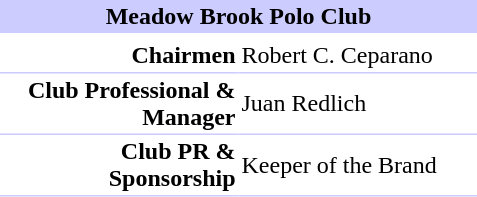<table border=0 cellpadding=2 cellspacing=0 align=right style=margin-left:0.5em; class=toccolours>
<tr>
<td align=center colspan=2 style="background:#ccccff;"><strong>Meadow Brook Polo Club</strong></td>
</tr>
<tr align=center>
<td colspan=2></td>
</tr>
<tr>
<th align=right width=155 style="border-bottom: solid 1px #ccccff;">Chairmen<br></th>
<td align=left width=155 style="border-bottom: solid 1px #ccccff;">Robert C. Ceparano</td>
</tr>
<tr>
<th align=right style="border-bottom: solid 1px #ccccff;">Club Professional & Manager</th>
<td align=left style="border-bottom: solid 1px #ccccff;">Juan Redlich</td>
</tr>
<tr>
<th align=right style="border-bottom: solid 1px #ccccff;">Club PR & Sponsorship</th>
<td align=left style="border-bottom: solid 1px #ccccff;">Keeper of the Brand</td>
</tr>
</table>
